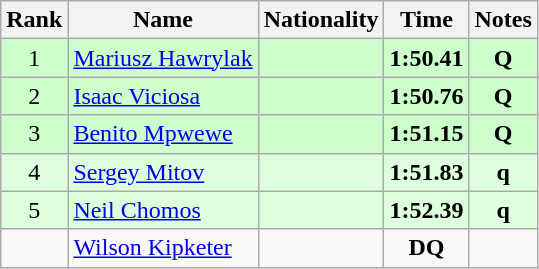<table class="wikitable sortable" style="text-align:center">
<tr>
<th>Rank</th>
<th>Name</th>
<th>Nationality</th>
<th>Time</th>
<th>Notes</th>
</tr>
<tr bgcolor=ccffcc>
<td>1</td>
<td align=left><a href='#'>Mariusz Hawrylak</a></td>
<td align=left></td>
<td><strong>1:50.41</strong></td>
<td><strong>Q</strong></td>
</tr>
<tr bgcolor=ccffcc>
<td>2</td>
<td align=left><a href='#'>Isaac Viciosa</a></td>
<td align=left></td>
<td><strong>1:50.76</strong></td>
<td><strong>Q</strong></td>
</tr>
<tr bgcolor=ccffcc>
<td>3</td>
<td align=left><a href='#'>Benito Mpwewe</a></td>
<td align=left></td>
<td><strong>1:51.15</strong></td>
<td><strong>Q</strong></td>
</tr>
<tr bgcolor=ddffdd>
<td>4</td>
<td align=left><a href='#'>Sergey Mitov</a></td>
<td align=left></td>
<td><strong>1:51.83</strong></td>
<td><strong>q</strong></td>
</tr>
<tr bgcolor=ddffdd>
<td>5</td>
<td align=left><a href='#'>Neil Chomos</a></td>
<td align=left></td>
<td><strong>1:52.39</strong></td>
<td><strong>q</strong></td>
</tr>
<tr>
<td></td>
<td align=left><a href='#'>Wilson Kipketer</a></td>
<td align=left></td>
<td><strong>DQ</strong></td>
<td></td>
</tr>
</table>
